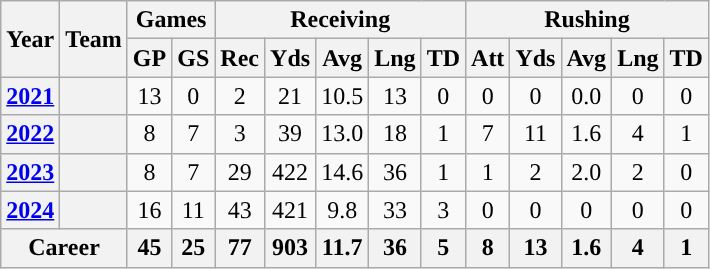<table class="wikitable" style="text-align:center;">
<tr>
<th rowspan="2">Year</th>
<th rowspan="2">Team</th>
<th colspan="2">Games</th>
<th colspan="5">Receiving</th>
<th colspan="5">Rushing</th>
</tr>
<tr>
<th>GP</th>
<th>GS</th>
<th>Rec</th>
<th>Yds</th>
<th>Avg</th>
<th>Lng</th>
<th>TD</th>
<th>Att</th>
<th>Yds</th>
<th>Avg</th>
<th>Lng</th>
<th>TD</th>
</tr>
<tr>
<th><a href='#'>2021</a></th>
<th><a href='#'></a></th>
<td>13</td>
<td>0</td>
<td>2</td>
<td>21</td>
<td>10.5</td>
<td>13</td>
<td>0</td>
<td>0</td>
<td>0</td>
<td>0.0</td>
<td>0</td>
<td>0</td>
</tr>
<tr>
<th><a href='#'>2022</a></th>
<th><a href='#'></a></th>
<td>8</td>
<td>7</td>
<td>3</td>
<td>39</td>
<td>13.0</td>
<td>18</td>
<td>1</td>
<td>7</td>
<td>11</td>
<td>1.6</td>
<td>4</td>
<td>1</td>
</tr>
<tr>
<th><a href='#'>2023</a></th>
<th><a href='#'></a></th>
<td>8</td>
<td>7</td>
<td>29</td>
<td>422</td>
<td>14.6</td>
<td>36</td>
<td>1</td>
<td>1</td>
<td>2</td>
<td>2.0</td>
<td>2</td>
<td>0</td>
</tr>
<tr>
<th><a href='#'>2024</a></th>
<th><a href='#'></a></th>
<td>16</td>
<td>11</td>
<td>43</td>
<td>421</td>
<td>9.8</td>
<td>33</td>
<td>3</td>
<td>0</td>
<td>0</td>
<td>0</td>
<td>0</td>
<td>0</td>
</tr>
<tr>
<th align=center colspan="2">Career</th>
<th>45</th>
<th>25</th>
<th>77</th>
<th>903</th>
<th>11.7</th>
<th>36</th>
<th>5</th>
<th>8</th>
<th>13</th>
<th>1.6</th>
<th>4</th>
<th>1</th>
</tr>
</table>
